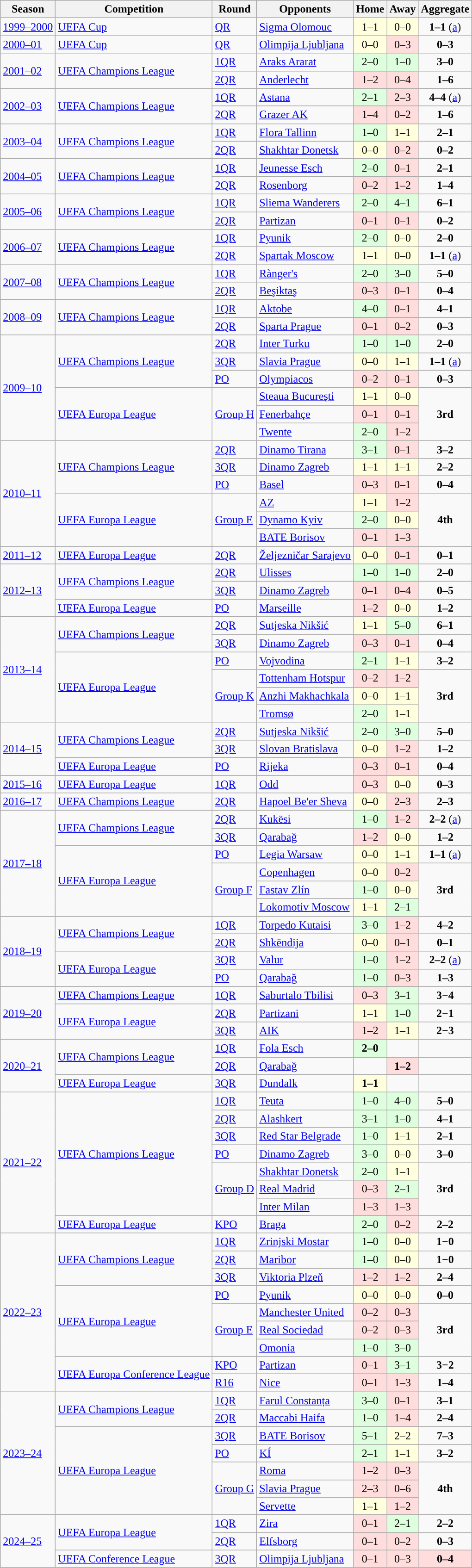<table class="wikitable plainrowheaders">
<tr>
<th>Season</th>
<th>Competition</th>
<th>Round</th>
<th>Opponents</th>
<th>Home</th>
<th>Away</th>
<th>Aggregate</th>
</tr>
<tr>
<td><a href='#'>1999–2000</a></td>
<td><a href='#'>UEFA Cup</a></td>
<td><a href='#'>QR</a></td>
<td align=left> <a href='#'>Sigma Olomouc</a></td>
<td style="text-align:center; background:#ffd;">1–1</td>
<td style="text-align:center; background:#ffd;">0–0</td>
<td align=center><strong>1–1</strong> (<a href='#'>a</a>)</td>
</tr>
<tr>
<td><a href='#'>2000–01</a></td>
<td><a href='#'>UEFA Cup</a></td>
<td><a href='#'>QR</a></td>
<td align=left> <a href='#'>Olimpija Ljubljana</a></td>
<td style="text-align:center; background:#ffd;">0–0</td>
<td style="text-align:center; background:#fdd;">0–3</td>
<td align=center><strong>0–3</strong></td>
</tr>
<tr>
<td rowspan="2"><a href='#'>2001–02</a></td>
<td rowspan="2"><a href='#'>UEFA Champions League</a></td>
<td><a href='#'>1QR</a></td>
<td align=left> <a href='#'>Araks Ararat</a></td>
<td style="text-align:center; background:#dfd;">2–0</td>
<td style="text-align:center; background:#dfd;">1–0</td>
<td align=center><strong>3–0</strong></td>
</tr>
<tr>
<td><a href='#'>2QR</a></td>
<td align=left> <a href='#'>Anderlecht</a></td>
<td style="text-align:center; background:#fdd;">1–2</td>
<td style="text-align:center; background:#fdd;">0–4</td>
<td align=center><strong>1–6</strong></td>
</tr>
<tr>
<td rowspan="2"><a href='#'>2002–03</a></td>
<td rowspan="2"><a href='#'>UEFA Champions League</a></td>
<td><a href='#'>1QR</a></td>
<td align=left> <a href='#'>Astana</a></td>
<td style="text-align:center; background:#dfd;">2–1</td>
<td style="text-align:center; background:#fdd;">2–3</td>
<td align=center><strong>4–4</strong> (<a href='#'>a</a>)</td>
</tr>
<tr>
<td><a href='#'>2QR</a></td>
<td align=left> <a href='#'>Grazer AK</a></td>
<td style="text-align:center; background:#fdd;">1–4</td>
<td style="text-align:center; background:#fdd;">0–2</td>
<td align=center><strong>1–6</strong></td>
</tr>
<tr>
<td rowspan="2"><a href='#'>2003–04</a></td>
<td rowspan="2"><a href='#'>UEFA Champions League</a></td>
<td><a href='#'>1QR</a></td>
<td align=left> <a href='#'>Flora Tallinn</a></td>
<td style="text-align:center; background:#dfd;">1–0</td>
<td style="text-align:center; background:#ffd;">1–1</td>
<td align=center><strong>2–1</strong></td>
</tr>
<tr>
<td><a href='#'>2QR</a></td>
<td align=left> <a href='#'>Shakhtar Donetsk</a></td>
<td style="text-align:center; background:#ffd;">0–0</td>
<td style="text-align:center; background:#fdd;">0–2</td>
<td align=center><strong>0–2</strong></td>
</tr>
<tr>
<td rowspan="2"><a href='#'>2004–05</a></td>
<td rowspan="2"><a href='#'>UEFA Champions League</a></td>
<td><a href='#'>1QR</a></td>
<td align=left> <a href='#'>Jeunesse Esch</a></td>
<td style="text-align:center; background:#dfd;">2–0</td>
<td style="text-align:center; background:#fdd;">0–1</td>
<td align=center><strong>2–1</strong></td>
</tr>
<tr>
<td><a href='#'>2QR</a></td>
<td align=left> <a href='#'>Rosenborg</a></td>
<td style="text-align:center; background:#fdd;">0–2</td>
<td style="text-align:center; background:#fdd;">1–2</td>
<td align=center><strong>1–4</strong></td>
</tr>
<tr>
<td rowspan="2"><a href='#'>2005–06</a></td>
<td rowspan="2"><a href='#'>UEFA Champions League</a></td>
<td><a href='#'>1QR</a></td>
<td align=left> <a href='#'>Sliema Wanderers</a></td>
<td style="text-align:center; background:#dfd;">2–0</td>
<td style="text-align:center; background:#dfd;">4–1</td>
<td align=center><strong>6–1</strong></td>
</tr>
<tr>
<td><a href='#'>2QR</a></td>
<td align=left> <a href='#'>Partizan</a></td>
<td style="text-align:center; background:#fdd;">0–1</td>
<td style="text-align:center; background:#fdd;">0–1</td>
<td align=center><strong>0–2</strong></td>
</tr>
<tr>
<td rowspan="2"><a href='#'>2006–07</a></td>
<td rowspan="2"><a href='#'>UEFA Champions League</a></td>
<td><a href='#'>1QR</a></td>
<td align=left> <a href='#'>Pyunik</a></td>
<td style="text-align:center; background:#dfd;">2–0</td>
<td style="text-align:center; background:#ffd;">0–0</td>
<td align=center><strong>2–0</strong></td>
</tr>
<tr>
<td><a href='#'>2QR</a></td>
<td align=left> <a href='#'>Spartak Moscow</a></td>
<td style="text-align:center; background:#ffd;">1–1</td>
<td style="text-align:center; background:#ffd;">0–0</td>
<td align=center><strong>1–1</strong> (<a href='#'>a</a>)</td>
</tr>
<tr>
<td rowspan="2"><a href='#'>2007–08</a></td>
<td rowspan="2"><a href='#'>UEFA Champions League</a></td>
<td><a href='#'>1QR</a></td>
<td align=left> <a href='#'>Rànger's</a></td>
<td style="text-align:center; background:#dfd;">2–0</td>
<td style="text-align:center; background:#dfd;">3–0</td>
<td align=center><strong>5–0</strong></td>
</tr>
<tr>
<td><a href='#'>2QR</a></td>
<td align=left> <a href='#'>Beşiktaş</a></td>
<td style="text-align:center; background:#fdd;">0–3</td>
<td style="text-align:center; background:#fdd;">0–1</td>
<td align=center><strong>0–4</strong></td>
</tr>
<tr>
<td rowspan="2"><a href='#'>2008–09</a></td>
<td rowspan="2"><a href='#'>UEFA Champions League</a></td>
<td><a href='#'>1QR</a></td>
<td align=left> <a href='#'>Aktobe</a></td>
<td style="text-align:center; background:#dfd;">4–0</td>
<td style="text-align:center; background:#fdd;">0–1</td>
<td align=center><strong>4–1</strong></td>
</tr>
<tr>
<td><a href='#'>2QR</a></td>
<td align=left> <a href='#'>Sparta Prague</a></td>
<td style="text-align:center; background:#fdd;">0–1</td>
<td style="text-align:center; background:#fdd;">0–2</td>
<td align=center><strong>0–3</strong></td>
</tr>
<tr>
<td rowspan="6"><a href='#'>2009–10</a></td>
<td rowspan="3"><a href='#'>UEFA Champions League</a></td>
<td><a href='#'>2QR</a></td>
<td align=left> <a href='#'>Inter Turku</a></td>
<td style="text-align:center; background:#dfd;">1–0</td>
<td style="text-align:center; background:#dfd;">1–0</td>
<td align=center><strong>2–0</strong></td>
</tr>
<tr>
<td><a href='#'>3QR</a></td>
<td align=left> <a href='#'>Slavia Prague</a></td>
<td style="text-align:center; background:#ffd;">0–0</td>
<td style="text-align:center; background:#ffd;">1–1</td>
<td align=center><strong>1–1</strong> (<a href='#'>a</a>)</td>
</tr>
<tr>
<td><a href='#'>PO</a></td>
<td align=left> <a href='#'>Olympiacos</a></td>
<td style="text-align:center; background:#fdd;">0–2</td>
<td style="text-align:center; background:#fdd;">0–1</td>
<td align=center><strong>0–3</strong></td>
</tr>
<tr>
<td rowspan="3"><a href='#'>UEFA Europa League</a></td>
<td rowspan="3"><a href='#'>Group H</a></td>
<td align=left> <a href='#'>Steaua București</a></td>
<td style="text-align:center; background:#ffd;">1–1</td>
<td style="text-align:center; background:#ffd;">0–0</td>
<td rowspan="3" align="center"><strong>3rd</strong></td>
</tr>
<tr>
<td align=left> <a href='#'>Fenerbahçe</a></td>
<td style="text-align:center; background:#fdd;">0–1</td>
<td style="text-align:center; background:#fdd;">0–1</td>
</tr>
<tr>
<td align=left> <a href='#'>Twente</a></td>
<td style="text-align:center; background:#dfd;">2–0</td>
<td style="text-align:center; background:#fdd;">1–2</td>
</tr>
<tr>
<td rowspan="6"><a href='#'>2010–11</a></td>
<td rowspan="3"><a href='#'>UEFA Champions League</a></td>
<td><a href='#'>2QR</a></td>
<td align=left> <a href='#'>Dinamo Tirana</a></td>
<td style="text-align:center; background:#dfd;">3–1</td>
<td style="text-align:center; background:#fdd;">0–1</td>
<td align=center><strong>3–2</strong></td>
</tr>
<tr>
<td><a href='#'>3QR</a></td>
<td align=left> <a href='#'>Dinamo Zagreb</a></td>
<td style="text-align:center; background:#ffd;">1–1</td>
<td style="text-align:center; background:#ffd;">1–1 </td>
<td align=center><strong>2–2 </strong></td>
</tr>
<tr>
<td><a href='#'>PO</a></td>
<td align=left> <a href='#'>Basel</a></td>
<td style="text-align:center; background:#fdd;">0–3</td>
<td style="text-align:center; background:#fdd;">0–1</td>
<td align=center><strong>0–4</strong></td>
</tr>
<tr>
<td rowspan="3"><a href='#'>UEFA Europa League</a></td>
<td rowspan="3"><a href='#'>Group E</a></td>
<td align=left> <a href='#'>AZ</a></td>
<td style="text-align:center; background:#ffd;">1–1</td>
<td style="text-align:center; background:#fdd;">1–2</td>
<td rowspan="3" align="center"><strong>4th</strong></td>
</tr>
<tr>
<td align=left> <a href='#'>Dynamo Kyiv</a></td>
<td style="text-align:center; background:#dfd;">2–0</td>
<td style="text-align:center; background:#ffd;">0–0</td>
</tr>
<tr>
<td align=left> <a href='#'>BATE Borisov</a></td>
<td style="text-align:center; background:#fdd;">0–1</td>
<td style="text-align:center; background:#fdd;">1–3</td>
</tr>
<tr>
<td><a href='#'>2011–12</a></td>
<td><a href='#'>UEFA Europa League</a></td>
<td><a href='#'>2QR</a></td>
<td align=left> <a href='#'>Željezničar Sarajevo</a></td>
<td style="text-align:center; background:#ffd;">0–0</td>
<td style="text-align:center; background:#fdd;">0–1</td>
<td align=center><strong>0–1</strong></td>
</tr>
<tr>
<td rowspan="3"><a href='#'>2012–13</a></td>
<td rowspan="2"><a href='#'>UEFA Champions League</a></td>
<td><a href='#'>2QR</a></td>
<td align=left> <a href='#'>Ulisses</a></td>
<td style="text-align:center; background:#dfd;">1–0</td>
<td style="text-align:center; background:#dfd;">1–0</td>
<td align=center><strong>2–0</strong></td>
</tr>
<tr>
<td><a href='#'>3QR</a></td>
<td align=left> <a href='#'>Dinamo Zagreb</a></td>
<td style="text-align:center; background:#fdd;">0–1</td>
<td style="text-align:center; background:#fdd;">0–4</td>
<td align=center><strong>0–5</strong></td>
</tr>
<tr>
<td><a href='#'>UEFA Europa League</a></td>
<td><a href='#'>PO</a></td>
<td align=left> <a href='#'>Marseille</a></td>
<td style="text-align:center; background:#fdd;">1–2</td>
<td style="text-align:center; background:#ffd;">0–0</td>
<td align=center><strong>1–2</strong></td>
</tr>
<tr>
<td rowspan="6"><a href='#'>2013–14</a></td>
<td rowspan="2"><a href='#'>UEFA Champions League</a></td>
<td><a href='#'>2QR</a></td>
<td align=left> <a href='#'>Sutjeska Nikšić</a></td>
<td style="text-align:center; background:#ffd;">1–1</td>
<td style="text-align:center; background:#dfd;">5–0</td>
<td align=center><strong>6–1</strong></td>
</tr>
<tr>
<td><a href='#'>3QR</a></td>
<td align=left> <a href='#'>Dinamo Zagreb</a></td>
<td style="text-align:center; background:#fdd;">0–3</td>
<td style="text-align:center; background:#fdd;">0–1</td>
<td align=center><strong>0–4</strong></td>
</tr>
<tr>
<td rowspan="4"><a href='#'>UEFA Europa League</a></td>
<td><a href='#'>PO</a></td>
<td align=left> <a href='#'>Vojvodina</a></td>
<td style="text-align:center; background:#dfd;">2–1</td>
<td style="text-align:center; background:#ffd;">1–1</td>
<td align=center><strong>3–2</strong></td>
</tr>
<tr>
<td rowspan="3"><a href='#'>Group K</a></td>
<td align=left> <a href='#'>Tottenham Hotspur</a></td>
<td style="text-align:center; background:#fdd;">0–2</td>
<td style="text-align:center; background:#fdd;">1–2</td>
<td rowspan="3" align="center"><strong>3rd</strong></td>
</tr>
<tr>
<td align=left> <a href='#'>Anzhi Makhachkala</a></td>
<td style="text-align:center; background:#ffd;">0–0</td>
<td style="text-align:center; background:#ffd;">1–1</td>
</tr>
<tr>
<td align=left> <a href='#'>Tromsø</a></td>
<td style="text-align:center; background:#dfd;">2–0</td>
<td style="text-align:center; background:#ffd;">1–1</td>
</tr>
<tr>
<td rowspan="3"><a href='#'>2014–15</a></td>
<td rowspan="2"><a href='#'>UEFA Champions League</a></td>
<td><a href='#'>2QR</a></td>
<td align=left> <a href='#'>Sutjeska Nikšić</a></td>
<td style="text-align:center; background:#dfd;">2–0</td>
<td style="text-align:center; background:#dfd;">3–0</td>
<td align=center><strong>5–0</strong></td>
</tr>
<tr>
<td><a href='#'>3QR</a></td>
<td align=left> <a href='#'>Slovan Bratislava</a></td>
<td style="text-align:center; background:#ffd;">0–0</td>
<td style="text-align:center; background:#fdd;">1–2</td>
<td align=center><strong>1–2</strong></td>
</tr>
<tr>
<td><a href='#'>UEFA Europa League</a></td>
<td><a href='#'>PO</a></td>
<td align=left> <a href='#'>Rijeka</a></td>
<td style="text-align:center; background:#fdd;">0–3</td>
<td style="text-align:center; background:#fdd;">0–1</td>
<td align=center><strong>0–4</strong></td>
</tr>
<tr>
<td><a href='#'>2015–16</a></td>
<td><a href='#'>UEFA Europa League</a></td>
<td><a href='#'>1QR</a></td>
<td align=left> <a href='#'>Odd</a></td>
<td style="text-align:center; background:#fdd;">0–3</td>
<td style="text-align:center; background:#ffd;">0–0</td>
<td align=center><strong>0–3</strong></td>
</tr>
<tr>
<td><a href='#'>2016–17</a></td>
<td><a href='#'>UEFA Champions League</a></td>
<td><a href='#'>2QR</a></td>
<td align=left> <a href='#'>Hapoel Be'er Sheva</a></td>
<td style="text-align:center; background:#ffd;">0–0</td>
<td style="text-align:center; background:#fdd;">2–3</td>
<td align=center><strong>2–3</strong></td>
</tr>
<tr>
<td rowspan="6"><a href='#'>2017–18</a></td>
<td rowspan="2"><a href='#'>UEFA Champions League</a></td>
<td><a href='#'>2QR</a></td>
<td align=left> <a href='#'>Kukësi</a></td>
<td style="text-align:center; background:#dfd;">1–0</td>
<td style="text-align:center; background:#fdd;">1–2</td>
<td align=center><strong>2–2</strong> (<a href='#'>a</a>)</td>
</tr>
<tr>
<td><a href='#'>3QR</a></td>
<td align=left> <a href='#'>Qarabağ</a></td>
<td style="text-align:center; background:#fdd;">1–2</td>
<td style="text-align:center; background:#ffd;">0–0</td>
<td align=center><strong>1–2</strong></td>
</tr>
<tr>
<td rowspan="4"><a href='#'>UEFA Europa League</a></td>
<td rowspan="1"><a href='#'>PO</a></td>
<td align=left> <a href='#'>Legia Warsaw</a></td>
<td style="text-align:center; background:#ffd;">0–0</td>
<td style="text-align:center; background:#ffd;">1–1</td>
<td align=center><strong>1–1</strong>  (<a href='#'>a</a>)</td>
</tr>
<tr>
<td rowspan="3"><a href='#'>Group F</a></td>
<td align=left> <a href='#'>Copenhagen</a></td>
<td style="text-align:center; background:#ffd;">0–0</td>
<td style="text-align:center; background:#fdd;">0–2</td>
<td style="text-align:center;" rowspan="3"><strong>3rd</strong></td>
</tr>
<tr>
<td align=left> <a href='#'>Fastav Zlín</a></td>
<td style="text-align:center; background:#dfd;">1–0</td>
<td style="text-align:center; background:#ffd;">0–0</td>
</tr>
<tr>
<td align=left> <a href='#'>Lokomotiv Moscow</a></td>
<td style="text-align:center; background:#ffd;">1–1</td>
<td style="text-align:center; background:#dfd;">2–1</td>
</tr>
<tr>
<td rowspan="4"><a href='#'>2018–19</a></td>
<td rowspan="2"><a href='#'>UEFA Champions League</a></td>
<td><a href='#'>1QR</a></td>
<td align=left> <a href='#'>Torpedo Kutaisi</a></td>
<td style="text-align:center; background:#dfd;">3–0</td>
<td style="text-align:center; background:#fdd;">1–2</td>
<td align=center><strong>4–2</strong></td>
</tr>
<tr>
<td><a href='#'>2QR</a></td>
<td align=left> <a href='#'>Shkëndija</a></td>
<td style="text-align:center; background:#ffd;">0–0</td>
<td style="text-align:center; background:#fdd;">0–1</td>
<td align=center><strong>0–1</strong></td>
</tr>
<tr>
<td rowspan="2"><a href='#'>UEFA Europa League</a></td>
<td><a href='#'>3QR</a></td>
<td align=left> <a href='#'>Valur</a></td>
<td style="text-align:center; background:#dfd;">1–0</td>
<td style="text-align:center; background:#fdd;">1–2</td>
<td align=center><strong>2–2</strong> (<a href='#'>a</a>)</td>
</tr>
<tr>
<td><a href='#'>PO</a></td>
<td align=left> <a href='#'>Qarabağ</a></td>
<td style="text-align:center; background:#dfd;">1–0</td>
<td style="text-align:center; background:#fdd;">0–3</td>
<td align=center><strong>1–3</strong></td>
</tr>
<tr>
<td rowspan="3"><a href='#'>2019–20</a></td>
<td><a href='#'>UEFA Champions League</a></td>
<td><a href='#'>1QR</a></td>
<td align=left> <a href='#'>Saburtalo Tbilisi</a></td>
<td style="text-align:center; background:#fdd;">0–3</td>
<td style="text-align:center; background:#dfd;">3–1</td>
<td align=center><strong>3−4</strong></td>
</tr>
<tr>
<td rowspan="2"><a href='#'>UEFA Europa League</a></td>
<td><a href='#'>2QR</a></td>
<td align=left> <a href='#'>Partizani</a></td>
<td style="text-align:center; background:#ffd;">1–1</td>
<td style="text-align:center; background:#dfd;">1–0</td>
<td align=center><strong>2−1</strong></td>
</tr>
<tr>
<td><a href='#'>3QR</a></td>
<td align=left> <a href='#'>AIK</a></td>
<td style="text-align:center; background:#fdd;">1–2</td>
<td style="text-align:center; background:#ffd;">1–1</td>
<td align=center><strong>2−3</strong></td>
</tr>
<tr>
<td rowspan="3"><a href='#'>2020–21</a></td>
<td rowspan="2"><a href='#'>UEFA Champions League</a></td>
<td><a href='#'>1QR</a></td>
<td align=left> <a href='#'>Fola Esch</a></td>
<td style="text-align:center; background:#dfd;"><strong>2–0</strong> </td>
<td></td>
<td></td>
</tr>
<tr>
<td><a href='#'>2QR</a></td>
<td align=left> <a href='#'>Qarabağ</a></td>
<td></td>
<td style="text-align:center; background:#fdd;"><strong>1–2</strong></td>
<td></td>
</tr>
<tr>
<td><a href='#'>UEFA Europa League</a></td>
<td><a href='#'>3QR</a></td>
<td align=left> <a href='#'>Dundalk</a></td>
<td style="text-align:center; background:#ffd;"><strong>1–1 </strong></td>
<td></td>
<td></td>
</tr>
<tr>
<td rowspan="8"><a href='#'>2021–22</a></td>
<td rowspan="7"><a href='#'>UEFA Champions League</a></td>
<td><a href='#'>1QR</a></td>
<td align=left> <a href='#'>Teuta</a></td>
<td style="text-align:center; background:#dfd;">1–0</td>
<td style="text-align:center; background:#dfd;">4–0</td>
<td align=center><strong>5–0</strong></td>
</tr>
<tr>
<td><a href='#'>2QR</a></td>
<td align=left> <a href='#'>Alashkert</a></td>
<td style="text-align:center; background:#dfd;">3–1</td>
<td style="text-align:center; background:#dfd;">1–0</td>
<td align=center><strong>4–1</strong></td>
</tr>
<tr>
<td><a href='#'>3QR</a></td>
<td align=left> <a href='#'>Red Star Belgrade</a></td>
<td style="text-align:center; background:#dfd;">1–0</td>
<td style="text-align:center; background:#ffd;">1–1</td>
<td align=center><strong>2–1</strong></td>
</tr>
<tr>
<td><a href='#'>PO</a></td>
<td align=left> <a href='#'>Dinamo Zagreb</a></td>
<td style="text-align:center; background:#dfd;">3–0</td>
<td style="text-align:center; background:#ffd;">0–0</td>
<td align=center><strong>3–0</strong></td>
</tr>
<tr>
<td rowspan="3"><a href='#'>Group D</a></td>
<td align=left> <a href='#'>Shakhtar Donetsk</a></td>
<td style="text-align:center; background:#dfd;">2–0</td>
<td style="text-align:center; background:#ffd;">1–1</td>
<td rowspan="3" align=center><strong>3rd</strong></td>
</tr>
<tr>
<td align=left> <a href='#'>Real Madrid</a></td>
<td style="text-align:center; background:#fdd;">0–3</td>
<td style="text-align:center; background:#dfd;">2–1</td>
</tr>
<tr>
<td align=left> <a href='#'>Inter Milan</a></td>
<td style="text-align:center; background:#fdd;">1–3</td>
<td style="text-align:center; background:#fdd;">1–3</td>
</tr>
<tr>
<td><a href='#'>UEFA Europa League</a></td>
<td><a href='#'>KPO</a></td>
<td align=left> <a href='#'>Braga</a></td>
<td style="text-align:center; background:#dfd;">2–0</td>
<td style="text-align:center; background:#fdd;">0–2 </td>
<td align=center><strong>2–2 </strong></td>
</tr>
<tr>
<td rowspan="9"><a href='#'>2022–23</a></td>
<td rowspan="3"><a href='#'>UEFA Champions League</a></td>
<td><a href='#'>1QR</a></td>
<td align=left> <a href='#'>Zrinjski Mostar</a></td>
<td style="text-align:center; background:#dfd;">1–0</td>
<td style="text-align:center; background:#ffd;">0–0</td>
<td align=center><strong>1−0</strong></td>
</tr>
<tr>
<td><a href='#'>2QR</a></td>
<td align=left> <a href='#'>Maribor</a></td>
<td style="text-align:center; background:#dfd;">1–0</td>
<td style="text-align:center; background:#ffd;">0–0</td>
<td align=center><strong>1−0</strong></td>
</tr>
<tr>
<td><a href='#'>3QR</a></td>
<td align=left> <a href='#'>Viktoria Plzeň</a></td>
<td style="text-align:center; background:#fdd;">1–2</td>
<td style="text-align:center; background:#fdd;">1–2</td>
<td align=center><strong>2–4</strong></td>
</tr>
<tr>
<td rowspan="4"><a href='#'>UEFA Europa League</a></td>
<td><a href='#'>PO</a></td>
<td align=left> <a href='#'>Pyunik</a></td>
<td style="text-align:center; background :#ffd;">0–0  </td>
<td style="text-align:center; background:#ffd;">0–0</td>
<td align=center><strong>0–0 </strong></td>
</tr>
<tr>
<td rowspan="3"><a href='#'>Group E</a></td>
<td align=left> <a href='#'>Manchester United</a></td>
<td style="text-align:center; background:#fdd;">0–2</td>
<td style="text-align:center; background:#fdd;">0–3</td>
<td rowspan="3" align=center><strong>3rd</strong></td>
</tr>
<tr>
<td align=left> <a href='#'>Real Sociedad</a></td>
<td style="text-align:center; background:#fdd;">0–2</td>
<td style="text-align:center; background:#fdd;">0–3</td>
</tr>
<tr>
<td align=left> <a href='#'>Omonia</a></td>
<td style="text-align:center; background:#dfd;">1–0</td>
<td style="text-align:center; background:#dfd;">3–0</td>
</tr>
<tr>
<td rowspan="2"><a href='#'>UEFA Europa Conference League</a></td>
<td><a href='#'>KPO</a></td>
<td align=left> <a href='#'>Partizan</a></td>
<td style="text-align:center; background:#fdd;">0–1</td>
<td style="text-align:center; background:#dfd;">3–1</td>
<td align=center><strong>3−2</strong></td>
</tr>
<tr>
<td><a href='#'>R16</a></td>
<td align=left> <a href='#'>Nice</a></td>
<td style="text-align:center; background:#fdd;">0–1</td>
<td style="text-align:center; background:#fdd;">1–3</td>
<td align=center><strong>1–4</strong></td>
</tr>
<tr>
<td rowspan="7"><a href='#'>2023–24</a></td>
<td rowspan="2"><a href='#'>UEFA Champions League</a></td>
<td><a href='#'>1QR</a></td>
<td align=left> <a href='#'>Farul Constanța</a></td>
<td style="text-align:center; background:#dfd;">3–0 </td>
<td style="text-align:center; background:#fdd;">0–1</td>
<td align=center><strong>3–1</strong></td>
</tr>
<tr>
<td><a href='#'>2QR</a></td>
<td align=left> <a href='#'>Maccabi Haifa</a></td>
<td style="text-align:center; background:#dfd;">1–0</td>
<td style="text-align:center; background :#fdd;">1–4 </td>
<td align=center background:#fdd;"><strong>2–4</strong></td>
</tr>
<tr>
<td rowspan="5"><a href='#'>UEFA Europa League</a></td>
<td><a href='#'>3QR</a></td>
<td align=left> <a href='#'>BATE Borisov</a></td>
<td style="text-align:center; background:#dfd;">5–1</td>
<td style="text-align:center; background :#ffd;">2–2</td>
<td align=center background:#dfd;"><strong>7–3</strong></td>
</tr>
<tr>
<td><a href='#'>PO</a></td>
<td align=left> <a href='#'>KÍ</a></td>
<td style="text-align:center; background :#dfd;">2–1</td>
<td style="text-align:center; background :#ffd;">1–1</td>
<td align=center background:#dfd;"><strong>3–2</strong></td>
</tr>
<tr>
<td rowspan="3"><a href='#'>Group G</a></td>
<td align=left> <a href='#'>Roma</a></td>
<td style="text-align:center; background:#fdd;">1–2</td>
<td style="text-align:center; background:#fdd;">0–3</td>
<td rowspan="3" align=center><strong>4th</strong></td>
</tr>
<tr>
<td align=left> <a href='#'>Slavia Prague</a></td>
<td style="text-align:center; background:#fdd;">2–3</td>
<td style="text-align:center; background:#fdd;">0–6</td>
</tr>
<tr>
<td align=left> <a href='#'>Servette</a></td>
<td style="text-align:center; background :#ffd;">1–1</td>
<td style="text-align:center; background:#fdd;">1–2</td>
</tr>
<tr>
<td rowspan="3"><a href='#'>2024–25</a></td>
<td rowspan="2"><a href='#'>UEFA Europa League</a></td>
<td><a href='#'>1QR</a></td>
<td align=left> <a href='#'>Zira</a></td>
<td style="text-align:center; background:#fdd;">0–1</td>
<td style="text-align:center; background :#dfd;">2–1 </td>
<td align=center><strong>2–2 </strong></td>
</tr>
<tr>
<td><a href='#'>2QR</a></td>
<td align=left> <a href='#'>Elfsborg</a></td>
<td style="text-align:center; background:#fdd;">0–1</td>
<td style="text-align:center; background:#fdd;">0–2</td>
<td align=center background:#fdd;"><strong>0–3</strong></td>
</tr>
<tr>
<td><a href='#'>UEFA Conference League</a></td>
<td><a href='#'>3QR</a></td>
<td align=left> <a href='#'>Olimpija Ljubljana</a></td>
<td style="text-align:center; background:#fdd;">0–1</td>
<td style="text-align:center; background:#fdd;">0–3</td>
<td style="text-align:center; background:#fdd;"><strong>0–4</strong></td>
</tr>
</table>
